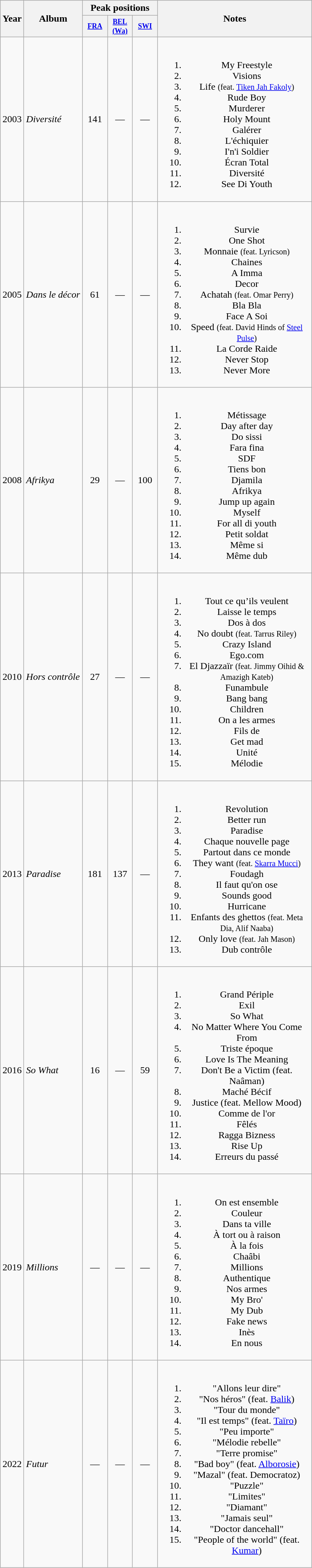<table class="wikitable">
<tr>
<th align="center" rowspan="2" width="10">Year</th>
<th align="center" rowspan="2" width="90">Album</th>
<th align="center" colspan="3" width="10">Peak positions</th>
<th align="center" rowspan="2" width="250">Notes</th>
</tr>
<tr>
<th scope="col" style="width:3em;font-size:75%;"><a href='#'>FRA</a><br></th>
<th scope="col" style="width:3em;font-size:75%;"><a href='#'>BEL <br>(Wa)</a><br></th>
<th scope="col" style="width:3em;font-size:75%;"><a href='#'>SWI</a><br></th>
</tr>
<tr>
<td style="text-align:center;">2003</td>
<td><em>Diversité</em></td>
<td style="text-align:center;">141</td>
<td style="text-align:center;">—</td>
<td style="text-align:center;">—</td>
<td style="text-align:center;"><br><ol><li>My Freestyle</li><li>Visions</li><li>Life <small>(feat. <a href='#'>Tiken Jah Fakoly</a>)</small></li><li>Rude Boy</li><li>Murderer</li><li>Holy Mount</li><li>Galérer</li><li>L'échiquier</li><li>I'n'i Soldier</li><li>Écran Total</li><li>Diversité</li><li>See Di Youth</li></ol></td>
</tr>
<tr>
<td style="text-align:center;">2005</td>
<td><em>Dans le décor</em></td>
<td style="text-align:center;">61</td>
<td style="text-align:center;">—</td>
<td style="text-align:center;">—</td>
<td style="text-align:center;"><br><ol><li>Survie</li><li>One Shot</li><li>Monnaie <small>(feat. Lyricson)</small></li><li>Chaines</li><li>A Imma</li><li>Decor</li><li>Achatah <small>(feat. Omar Perry)</small></li><li>Bla Bla</li><li>Face A Soi</li><li>Speed <small>(feat. David Hinds of <a href='#'>Steel Pulse</a>)</small></li><li>La Corde Raide</li><li>Never Stop</li><li>Never More</li></ol></td>
</tr>
<tr>
<td style="text-align:center;">2008</td>
<td><em>Afrikya</em></td>
<td style="text-align:center;">29</td>
<td style="text-align:center;">—</td>
<td style="text-align:center;">100</td>
<td style="text-align:center;"><br><ol><li>Métissage</li><li>Day after day</li><li>Do sissi</li><li>Fara fina</li><li>SDF</li><li>Tiens bon</li><li>Djamila</li><li>Afrikya</li><li>Jump up again</li><li>Myself</li><li>For all di youth</li><li>Petit soldat</li><li>Même si</li><li>Même dub</li></ol></td>
</tr>
<tr>
<td style="text-align:center;">2010</td>
<td><em>Hors contrôle</em></td>
<td style="text-align:center;">27</td>
<td style="text-align:center;">—</td>
<td style="text-align:center;">—</td>
<td style="text-align:center;"><br><ol><li>Tout ce qu’ils veulent</li><li>Laisse le temps</li><li>Dos à dos</li><li>No doubt <small>(feat. Tarrus Riley)</small></li><li>Crazy Island</li><li>Ego.com</li><li>El Djazzaïr <small>(feat. Jimmy Oihid & Amazigh Kateb)</small></li><li>Funambule</li><li>Bang bang</li><li>Children</li><li>On a les armes</li><li>Fils de</li><li>Get mad</li><li>Unité</li><li>Mélodie</li></ol></td>
</tr>
<tr>
<td style="text-align:center;">2013</td>
<td><em>Paradise</em></td>
<td style="text-align:center;">181</td>
<td style="text-align:center;">137</td>
<td style="text-align:center;">—</td>
<td style="text-align:center;"><br><ol><li>Revolution</li><li>Better run</li><li>Paradise</li><li>Chaque nouvelle page</li><li>Partout dans ce monde</li><li>They want <small>(feat. <a href='#'>Skarra Mucci</a>)</small></li><li>Foudagh</li><li>Il faut qu'on ose</li><li>Sounds good</li><li>Hurricane</li><li>Enfants des ghettos <small>(feat. Meta Dia, Alif Naaba)</small></li><li>Only love <small>(feat. Jah Mason)</small></li><li>Dub contrôle</li></ol></td>
</tr>
<tr>
<td style="text-align:center;">2016</td>
<td><em>So What</em></td>
<td style="text-align:center;">16<br></td>
<td style="text-align:center;">—</td>
<td style="text-align:center;">59</td>
<td style="text-align:center;"><br><ol><li>Grand Périple</li><li>Exil</li><li>So What</li><li>No Matter Where You Come From</li><li>Triste époque</li><li>Love Is The Meaning</li><li>Don't Be a Victim (feat. Naâman)</li><li>Maché Bécif</li><li>Justice (feat. Mellow Mood)</li><li>Comme de l'or</li><li>Fêlés</li><li>Ragga Bizness</li><li>Rise Up</li><li>Erreurs du passé</li></ol></td>
</tr>
<tr>
<td style="text-align:center;">2019</td>
<td><em>Millions</em></td>
<td style="text-align:center;">—</td>
<td style="text-align:center;">—</td>
<td style="text-align:center;">—</td>
<td style="text-align:center;"><br><ol><li>On est ensemble</li><li>Couleur</li><li>Dans ta ville</li><li>À tort ou à raison</li><li>À la fois</li><li>Chaâbi</li><li>Millions</li><li>Authentique</li><li>Nos armes</li><li>My Bro'</li><li>My Dub</li><li>Fake news</li><li>Inès</li><li>En nous</li></ol></td>
</tr>
<tr>
<td style="text-align:center;">2022</td>
<td><em>Futur</em></td>
<td style="text-align:center;">—</td>
<td style="text-align:center;">—</td>
<td style="text-align:center;">—</td>
<td style="text-align:center;"><br><ol><li>"Allons leur dire"</li><li>"Nos héros" (feat. <a href='#'>Balik</a>)</li><li>"Tour du monde"</li><li>"Il est temps" (feat. <a href='#'>Taïro</a>)</li><li>"Peu importe"</li><li>"Mélodie rebelle"</li><li>"Terre promise"</li><li>"Bad boy" (feat. <a href='#'>Alborosie</a>)</li><li>"Mazal" (feat. Democratoz)</li><li>"Puzzle"</li><li>"Limites"</li><li>"Diamant"</li><li>"Jamais seul"</li><li>"Doctor dancehall"</li><li>"People of the world" (feat. <a href='#'>Kumar</a>)</li></ol></td>
</tr>
</table>
